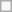<table class="wikitable">
<tr>
<td align="center" colspan=2></td>
</tr>
</table>
